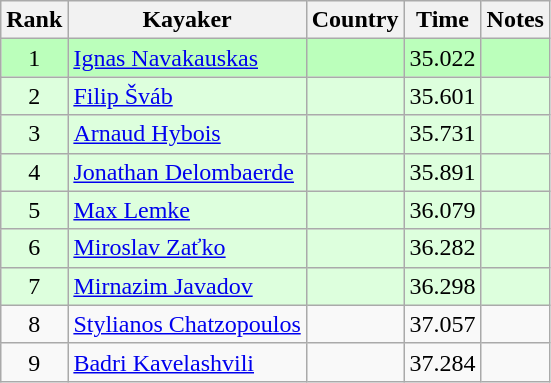<table class="wikitable" style="text-align:center">
<tr>
<th>Rank</th>
<th>Kayaker</th>
<th>Country</th>
<th>Time</th>
<th>Notes</th>
</tr>
<tr bgcolor=bbffbb>
<td>1</td>
<td align="left"><a href='#'>Ignas Navakauskas</a></td>
<td align="left"></td>
<td>35.022</td>
<td></td>
</tr>
<tr bgcolor=ddffdd>
<td>2</td>
<td align="left"><a href='#'>Filip Šváb</a></td>
<td align="left"></td>
<td>35.601</td>
<td></td>
</tr>
<tr bgcolor=ddffdd>
<td>3</td>
<td align="left"><a href='#'>Arnaud Hybois</a></td>
<td align="left"></td>
<td>35.731</td>
<td></td>
</tr>
<tr bgcolor=ddffdd>
<td>4</td>
<td align="left"><a href='#'>Jonathan Delombaerde</a></td>
<td align="left"></td>
<td>35.891</td>
<td></td>
</tr>
<tr bgcolor=ddffdd>
<td>5</td>
<td align="left"><a href='#'>Max Lemke</a></td>
<td align="left"></td>
<td>36.079</td>
<td></td>
</tr>
<tr bgcolor=ddffdd>
<td>6</td>
<td align="left"><a href='#'>Miroslav Zaťko</a></td>
<td align="left"></td>
<td>36.282</td>
<td></td>
</tr>
<tr bgcolor=ddffdd>
<td>7</td>
<td align="left"><a href='#'>Mirnazim Javadov</a></td>
<td align="left"></td>
<td>36.298</td>
<td></td>
</tr>
<tr>
<td>8</td>
<td align="left"><a href='#'>Stylianos Chatzopoulos</a></td>
<td align="left"></td>
<td>37.057</td>
<td></td>
</tr>
<tr>
<td>9</td>
<td align="left"><a href='#'>Badri Kavelashvili</a></td>
<td align="left"></td>
<td>37.284</td>
<td></td>
</tr>
</table>
